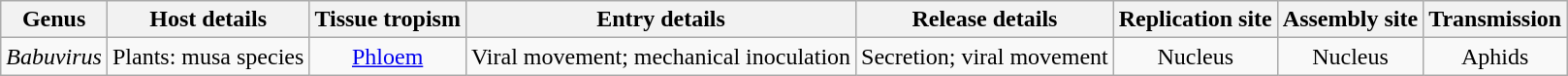<table class="wikitable sortable" style="text-align:center">
<tr>
<th>Genus</th>
<th>Host details</th>
<th>Tissue tropism</th>
<th>Entry details</th>
<th>Release details</th>
<th>Replication site</th>
<th>Assembly site</th>
<th>Transmission</th>
</tr>
<tr>
<td><em>Babuvirus</em></td>
<td>Plants: musa species</td>
<td><a href='#'>Phloem</a></td>
<td>Viral movement; mechanical inoculation</td>
<td>Secretion; viral movement</td>
<td>Nucleus</td>
<td>Nucleus</td>
<td>Aphids</td>
</tr>
</table>
